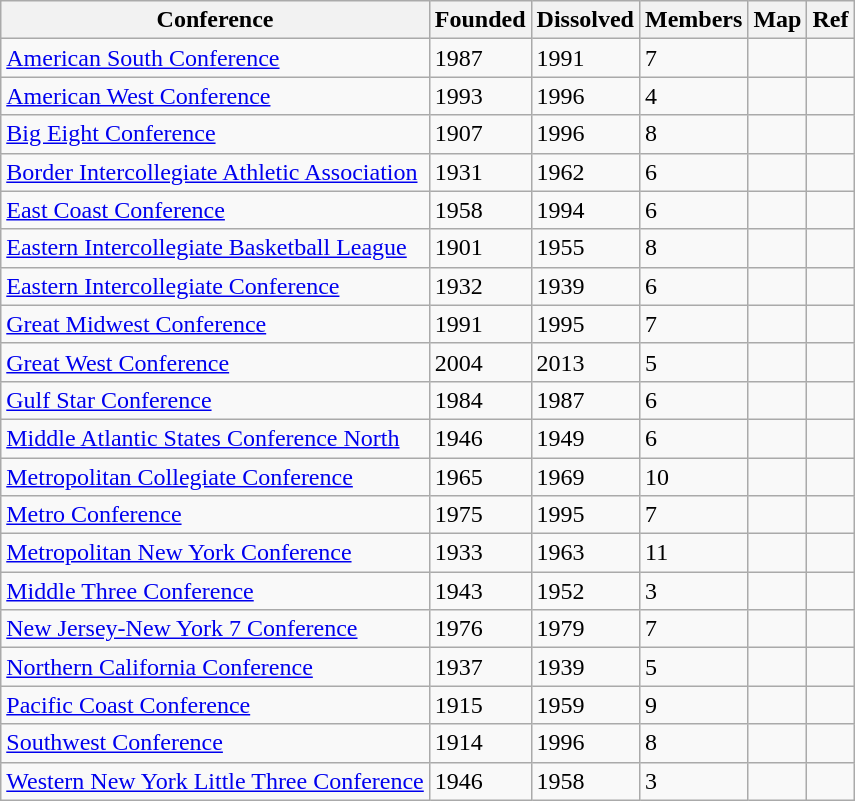<table class="wikitable sortable">
<tr>
<th>Conference</th>
<th>Founded</th>
<th>Dissolved</th>
<th>Members</th>
<th>Map</th>
<th>Ref</th>
</tr>
<tr>
<td><a href='#'>American South Conference</a></td>
<td>1987</td>
<td>1991</td>
<td>7</td>
<td></td>
<td></td>
</tr>
<tr>
<td><a href='#'>American West Conference</a></td>
<td>1993</td>
<td>1996</td>
<td>4</td>
<td></td>
<td></td>
</tr>
<tr>
<td><a href='#'>Big Eight Conference</a></td>
<td>1907</td>
<td>1996</td>
<td>8</td>
<td></td>
<td></td>
</tr>
<tr>
<td><a href='#'>Border Intercollegiate Athletic Association</a></td>
<td>1931</td>
<td>1962</td>
<td>6</td>
<td></td>
<td></td>
</tr>
<tr>
<td><a href='#'>East Coast Conference</a></td>
<td>1958</td>
<td>1994</td>
<td>6</td>
<td></td>
<td></td>
</tr>
<tr>
<td><a href='#'>Eastern Intercollegiate Basketball League</a></td>
<td>1901</td>
<td>1955</td>
<td>8</td>
<td></td>
<td></td>
</tr>
<tr>
<td><a href='#'>Eastern Intercollegiate Conference</a></td>
<td>1932</td>
<td>1939</td>
<td>6</td>
<td></td>
<td></td>
</tr>
<tr>
<td><a href='#'>Great Midwest Conference</a></td>
<td>1991</td>
<td>1995</td>
<td>7</td>
<td></td>
<td></td>
</tr>
<tr>
<td><a href='#'>Great West Conference</a></td>
<td>2004</td>
<td>2013</td>
<td>5</td>
<td></td>
<td></td>
</tr>
<tr>
<td><a href='#'>Gulf Star Conference</a></td>
<td>1984</td>
<td>1987</td>
<td>6</td>
<td></td>
<td></td>
</tr>
<tr>
<td><a href='#'>Middle Atlantic States Conference North</a></td>
<td>1946</td>
<td>1949</td>
<td>6</td>
<td></td>
<td></td>
</tr>
<tr>
<td><a href='#'>Metropolitan Collegiate Conference</a></td>
<td>1965</td>
<td>1969</td>
<td>10</td>
<td></td>
<td></td>
</tr>
<tr>
<td><a href='#'>Metro Conference</a></td>
<td>1975</td>
<td>1995</td>
<td>7</td>
<td></td>
<td></td>
</tr>
<tr>
<td><a href='#'>Metropolitan New York Conference</a></td>
<td>1933</td>
<td>1963</td>
<td>11</td>
<td></td>
<td></td>
</tr>
<tr>
<td><a href='#'>Middle Three Conference</a></td>
<td>1943</td>
<td>1952</td>
<td>3</td>
<td></td>
<td></td>
</tr>
<tr>
<td><a href='#'>New Jersey-New York 7 Conference</a></td>
<td>1976</td>
<td>1979</td>
<td>7</td>
<td></td>
<td></td>
</tr>
<tr>
<td><a href='#'>Northern California Conference</a></td>
<td>1937</td>
<td>1939</td>
<td>5</td>
<td></td>
<td></td>
</tr>
<tr>
<td><a href='#'>Pacific Coast Conference</a></td>
<td>1915</td>
<td>1959</td>
<td>9</td>
<td></td>
<td></td>
</tr>
<tr>
<td><a href='#'>Southwest Conference</a></td>
<td>1914</td>
<td>1996</td>
<td>8</td>
<td></td>
<td></td>
</tr>
<tr>
<td><a href='#'>Western New York Little Three Conference</a></td>
<td>1946</td>
<td>1958</td>
<td>3</td>
<td></td>
<td></td>
</tr>
</table>
